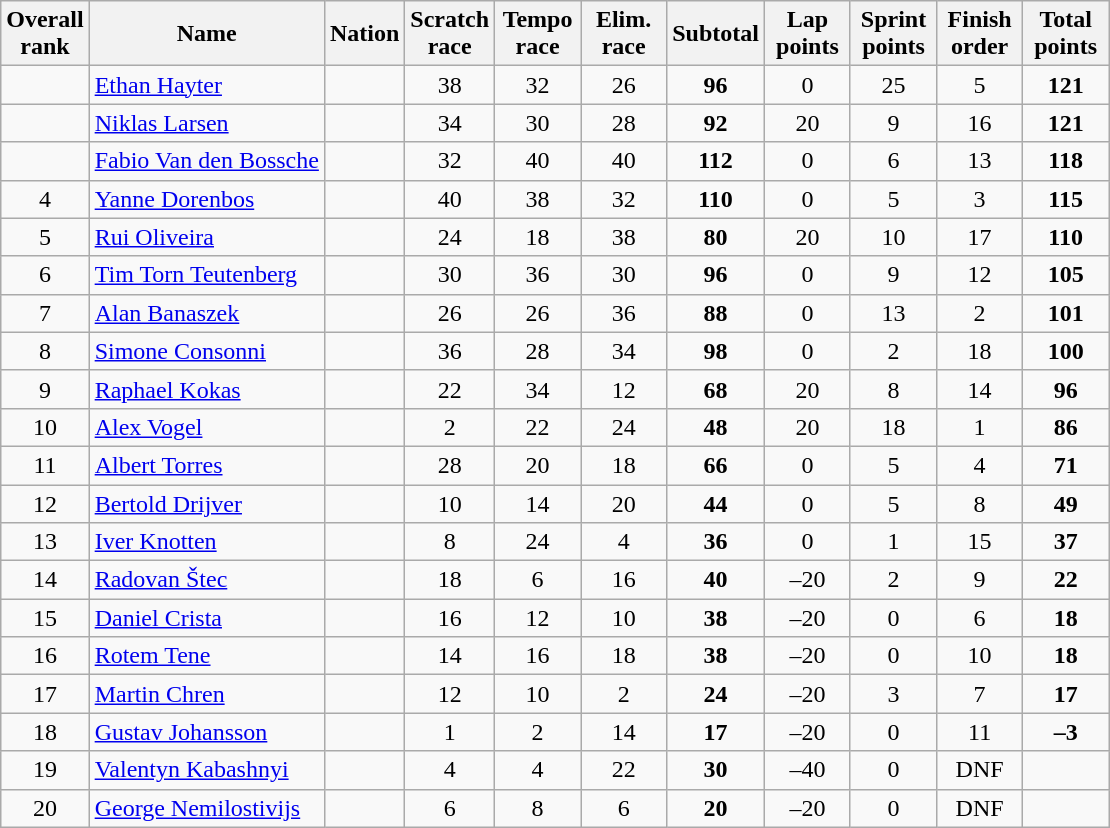<table class="wikitable sortable" style="text-align:center">
<tr>
<th width=50>Overall rank</th>
<th>Name</th>
<th>Nation</th>
<th width=50>Scratch race</th>
<th width=50>Tempo race</th>
<th width=50>Elim. race</th>
<th width=50>Subtotal</th>
<th width=50>Lap points</th>
<th width=50>Sprint points</th>
<th width=50>Finish order</th>
<th width=50>Total points</th>
</tr>
<tr>
<td></td>
<td align=left><a href='#'>Ethan Hayter</a></td>
<td align=left></td>
<td>38</td>
<td>32</td>
<td>26</td>
<td><strong>96</strong></td>
<td>0</td>
<td>25</td>
<td>5</td>
<td><strong>121</strong></td>
</tr>
<tr>
<td></td>
<td align=left><a href='#'>Niklas Larsen</a></td>
<td align=left></td>
<td>34</td>
<td>30</td>
<td>28</td>
<td><strong>92</strong></td>
<td>20</td>
<td>9</td>
<td>16</td>
<td><strong>121</strong></td>
</tr>
<tr>
<td></td>
<td align=left><a href='#'>Fabio Van den Bossche</a></td>
<td align=left></td>
<td>32</td>
<td>40</td>
<td>40</td>
<td><strong>112</strong></td>
<td>0</td>
<td>6</td>
<td>13</td>
<td><strong>118</strong></td>
</tr>
<tr>
<td>4</td>
<td align=left><a href='#'>Yanne Dorenbos</a></td>
<td align=left></td>
<td>40</td>
<td>38</td>
<td>32</td>
<td><strong>110</strong></td>
<td>0</td>
<td>5</td>
<td>3</td>
<td><strong>115</strong></td>
</tr>
<tr>
<td>5</td>
<td align=left><a href='#'>Rui Oliveira</a></td>
<td align=left></td>
<td>24</td>
<td>18</td>
<td>38</td>
<td><strong>80</strong></td>
<td>20</td>
<td>10</td>
<td>17</td>
<td><strong>110</strong></td>
</tr>
<tr>
<td>6</td>
<td align=left><a href='#'>Tim Torn Teutenberg</a></td>
<td align=left></td>
<td>30</td>
<td>36</td>
<td>30</td>
<td><strong>96</strong></td>
<td>0</td>
<td>9</td>
<td>12</td>
<td><strong>105</strong></td>
</tr>
<tr>
<td>7</td>
<td align=left><a href='#'>Alan Banaszek</a></td>
<td align=left></td>
<td>26</td>
<td>26</td>
<td>36</td>
<td><strong>88</strong></td>
<td>0</td>
<td>13</td>
<td>2</td>
<td><strong>101</strong></td>
</tr>
<tr>
<td>8</td>
<td align=left><a href='#'>Simone Consonni</a></td>
<td align=left></td>
<td>36</td>
<td>28</td>
<td>34</td>
<td><strong>98</strong></td>
<td>0</td>
<td>2</td>
<td>18</td>
<td><strong>100</strong></td>
</tr>
<tr>
<td>9</td>
<td align=left><a href='#'>Raphael Kokas</a></td>
<td align=left></td>
<td>22</td>
<td>34</td>
<td>12</td>
<td><strong>68</strong></td>
<td>20</td>
<td>8</td>
<td>14</td>
<td><strong>96</strong></td>
</tr>
<tr>
<td>10</td>
<td align=left><a href='#'>Alex Vogel</a></td>
<td align=left></td>
<td>2</td>
<td>22</td>
<td>24</td>
<td><strong>48</strong></td>
<td>20</td>
<td>18</td>
<td>1</td>
<td><strong>86</strong></td>
</tr>
<tr>
<td>11</td>
<td align=left><a href='#'>Albert Torres</a></td>
<td align=left></td>
<td>28</td>
<td>20</td>
<td>18</td>
<td><strong>66</strong></td>
<td>0</td>
<td>5</td>
<td>4</td>
<td><strong>71</strong></td>
</tr>
<tr>
<td>12</td>
<td align=left><a href='#'>Bertold Drijver</a></td>
<td align=left></td>
<td>10</td>
<td>14</td>
<td>20</td>
<td><strong>44</strong></td>
<td>0</td>
<td>5</td>
<td>8</td>
<td><strong>49</strong></td>
</tr>
<tr>
<td>13</td>
<td align=left><a href='#'>Iver Knotten</a></td>
<td align=left></td>
<td>8</td>
<td>24</td>
<td>4</td>
<td><strong>36</strong></td>
<td>0</td>
<td>1</td>
<td>15</td>
<td><strong>37</strong></td>
</tr>
<tr>
<td>14</td>
<td align=left><a href='#'>Radovan Štec</a></td>
<td align=left></td>
<td>18</td>
<td>6</td>
<td>16</td>
<td><strong>40</strong></td>
<td>–20</td>
<td>2</td>
<td>9</td>
<td><strong>22</strong></td>
</tr>
<tr>
<td>15</td>
<td align=left><a href='#'>Daniel Crista</a></td>
<td align=left></td>
<td>16</td>
<td>12</td>
<td>10</td>
<td><strong>38</strong></td>
<td>–20</td>
<td>0</td>
<td>6</td>
<td><strong>18</strong></td>
</tr>
<tr>
<td>16</td>
<td align=left><a href='#'>Rotem Tene</a></td>
<td align=left></td>
<td>14</td>
<td>16</td>
<td>18</td>
<td><strong>38</strong></td>
<td>–20</td>
<td>0</td>
<td>10</td>
<td><strong>18</strong></td>
</tr>
<tr>
<td>17</td>
<td align=left><a href='#'>Martin Chren</a></td>
<td align=left></td>
<td>12</td>
<td>10</td>
<td>2</td>
<td><strong>24</strong></td>
<td>–20</td>
<td>3</td>
<td>7</td>
<td><strong>17</strong></td>
</tr>
<tr>
<td>18</td>
<td align=left><a href='#'>Gustav Johansson</a></td>
<td align=left></td>
<td>1</td>
<td>2</td>
<td>14</td>
<td><strong>17</strong></td>
<td>–20</td>
<td>0</td>
<td>11</td>
<td><strong>–3</strong></td>
</tr>
<tr>
<td>19</td>
<td align=left><a href='#'>Valentyn Kabashnyi</a></td>
<td align=left></td>
<td>4</td>
<td>4</td>
<td>22</td>
<td><strong>30</strong></td>
<td>–40</td>
<td>0</td>
<td>DNF</td>
<td></td>
</tr>
<tr>
<td>20</td>
<td align=left><a href='#'>George Nemilostivijs</a></td>
<td align=left></td>
<td>6</td>
<td>8</td>
<td>6</td>
<td><strong>20</strong></td>
<td>–20</td>
<td>0</td>
<td>DNF</td>
<td></td>
</tr>
</table>
